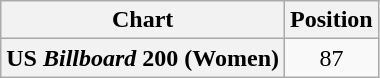<table class="wikitable plainrowheaders" style="text-align:center">
<tr>
<th scope="col">Chart</th>
<th scope="col">Position</th>
</tr>
<tr>
<th scope="row">US <em>Billboard</em> 200 (Women)</th>
<td>87</td>
</tr>
</table>
